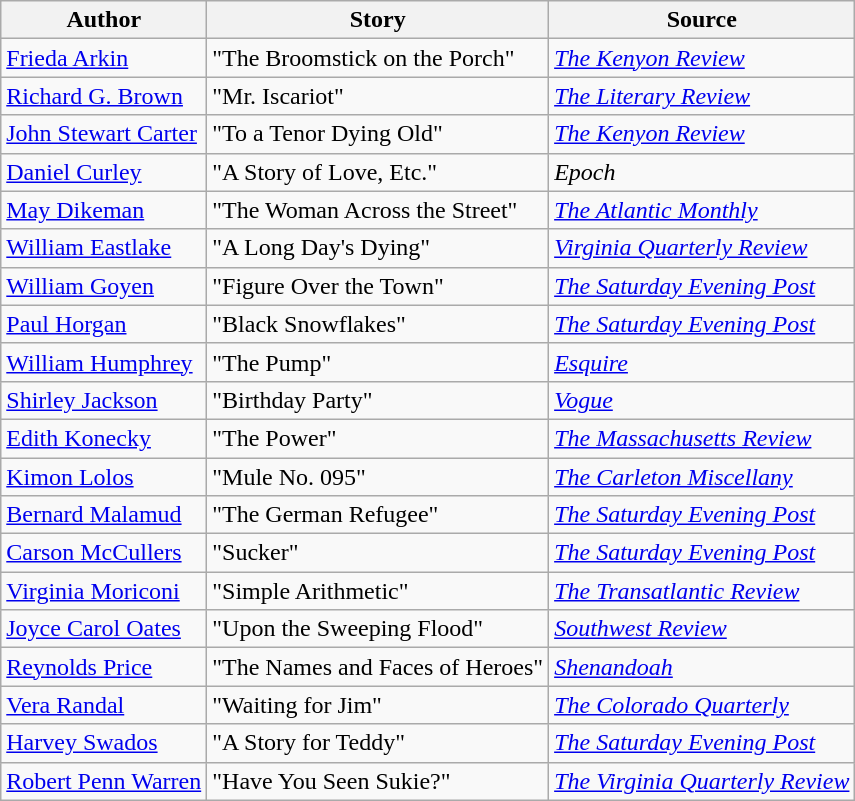<table class="wikitable">
<tr>
<th>Author</th>
<th>Story</th>
<th>Source</th>
</tr>
<tr>
<td><a href='#'>Frieda Arkin</a></td>
<td>"The Broomstick on the Porch"</td>
<td><em><a href='#'>The Kenyon Review</a></em></td>
</tr>
<tr>
<td><a href='#'>Richard G. Brown</a></td>
<td>"Mr. Iscariot"</td>
<td><em><a href='#'>The Literary Review</a></em></td>
</tr>
<tr>
<td><a href='#'>John Stewart Carter</a></td>
<td>"To a Tenor Dying Old"</td>
<td><em><a href='#'>The Kenyon Review</a></em></td>
</tr>
<tr>
<td><a href='#'>Daniel Curley</a></td>
<td>"A Story of Love, Etc."</td>
<td><em>Epoch</em></td>
</tr>
<tr>
<td><a href='#'>May Dikeman</a></td>
<td>"The Woman Across the Street"</td>
<td><em><a href='#'>The Atlantic Monthly</a></em></td>
</tr>
<tr>
<td><a href='#'>William Eastlake</a></td>
<td>"A Long Day's Dying"</td>
<td><em><a href='#'>Virginia Quarterly Review</a></em></td>
</tr>
<tr>
<td><a href='#'>William Goyen</a></td>
<td>"Figure Over the Town"</td>
<td><em><a href='#'>The Saturday Evening Post</a></em></td>
</tr>
<tr>
<td><a href='#'>Paul Horgan</a></td>
<td>"Black Snowflakes"</td>
<td><em><a href='#'>The Saturday Evening Post</a></em></td>
</tr>
<tr>
<td><a href='#'>William Humphrey</a></td>
<td>"The Pump"</td>
<td><a href='#'><em>Esquire</em></a></td>
</tr>
<tr>
<td><a href='#'>Shirley Jackson</a></td>
<td>"Birthday Party"</td>
<td><a href='#'><em>Vogue</em></a></td>
</tr>
<tr>
<td><a href='#'>Edith Konecky</a></td>
<td>"The Power"</td>
<td><em><a href='#'>The Massachusetts Review</a></em></td>
</tr>
<tr>
<td><a href='#'>Kimon Lolos</a></td>
<td>"Mule No. 095"</td>
<td><em><a href='#'>The Carleton Miscellany</a></em></td>
</tr>
<tr>
<td><a href='#'>Bernard Malamud</a></td>
<td>"The German Refugee"</td>
<td><em><a href='#'>The Saturday Evening Post</a></em></td>
</tr>
<tr>
<td><a href='#'>Carson McCullers</a></td>
<td>"Sucker"</td>
<td><em><a href='#'>The Saturday Evening Post</a></em></td>
</tr>
<tr>
<td><a href='#'>Virginia Moriconi</a></td>
<td>"Simple Arithmetic"</td>
<td><em><a href='#'>The Transatlantic Review</a></em></td>
</tr>
<tr>
<td><a href='#'>Joyce Carol Oates</a></td>
<td>"Upon the Sweeping Flood"</td>
<td><em><a href='#'>Southwest Review</a></em></td>
</tr>
<tr>
<td><a href='#'>Reynolds Price</a></td>
<td>"The Names and Faces of Heroes"</td>
<td><a href='#'><em>Shenandoah</em></a></td>
</tr>
<tr>
<td><a href='#'>Vera Randal</a></td>
<td>"Waiting for Jim"</td>
<td><em><a href='#'>The Colorado Quarterly</a></em></td>
</tr>
<tr>
<td><a href='#'>Harvey Swados</a></td>
<td>"A Story for Teddy"</td>
<td><em><a href='#'>The Saturday Evening Post</a></em></td>
</tr>
<tr>
<td><a href='#'>Robert Penn Warren</a></td>
<td>"Have You Seen Sukie?"</td>
<td><em><a href='#'>The Virginia Quarterly Review</a></em></td>
</tr>
</table>
